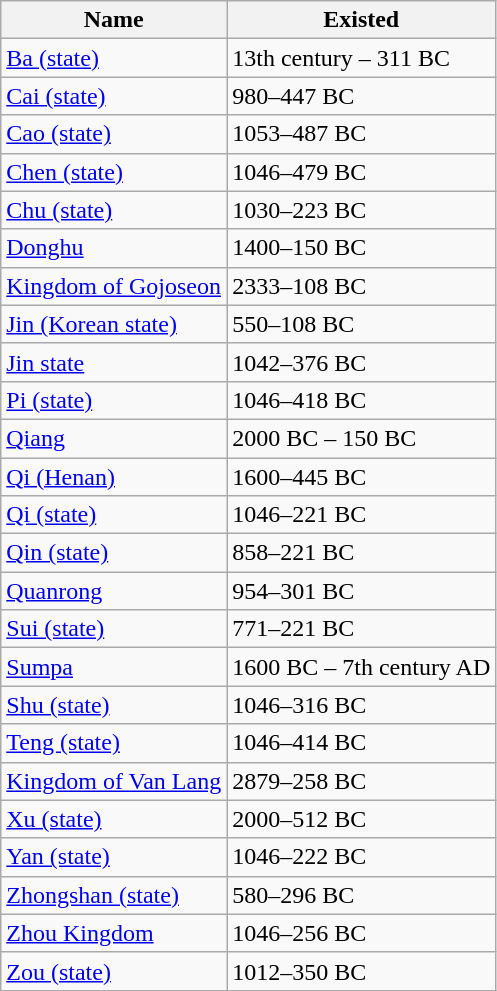<table class=wikitable border="1">
<tr>
<th>Name</th>
<th>Existed</th>
</tr>
<tr>
<td><a href='#'>Ba (state)</a></td>
<td>13th century – 311 BC</td>
</tr>
<tr>
<td><a href='#'>Cai (state)</a></td>
<td>980–447 BC</td>
</tr>
<tr>
<td><a href='#'>Cao (state)</a></td>
<td>1053–487 BC</td>
</tr>
<tr>
<td><a href='#'>Chen (state)</a></td>
<td>1046–479 BC</td>
</tr>
<tr>
<td><a href='#'>Chu (state)</a></td>
<td>1030–223 BC</td>
</tr>
<tr>
<td><a href='#'>Donghu</a></td>
<td>1400–150 BC</td>
</tr>
<tr>
<td><a href='#'>Kingdom of Gojoseon</a></td>
<td>2333–108 BC</td>
</tr>
<tr>
<td><a href='#'>Jin (Korean state)</a></td>
<td>550–108 BC</td>
</tr>
<tr>
<td><a href='#'>Jin state</a></td>
<td>1042–376 BC</td>
</tr>
<tr>
<td><a href='#'>Pi (state)</a></td>
<td>1046–418 BC</td>
</tr>
<tr>
<td><a href='#'>Qiang</a></td>
<td>2000 BC – 150 BC</td>
</tr>
<tr>
<td><a href='#'>Qi (Henan)</a></td>
<td>1600–445 BC</td>
</tr>
<tr>
<td><a href='#'>Qi (state)</a></td>
<td>1046–221 BC</td>
</tr>
<tr>
<td><a href='#'>Qin (state)</a></td>
<td>858–221 BC</td>
</tr>
<tr>
<td><a href='#'>Quanrong</a></td>
<td>954–301 BC</td>
</tr>
<tr>
<td><a href='#'>Sui (state)</a></td>
<td>771–221 BC</td>
</tr>
<tr>
<td><a href='#'>Sumpa</a></td>
<td>1600 BC – 7th century AD</td>
</tr>
<tr>
<td><a href='#'>Shu (state)</a></td>
<td>1046–316 BC</td>
</tr>
<tr>
<td><a href='#'>Teng (state)</a></td>
<td>1046–414 BC</td>
</tr>
<tr>
<td><a href='#'>Kingdom of Van Lang</a></td>
<td>2879–258 BC</td>
</tr>
<tr>
<td><a href='#'>Xu (state)</a></td>
<td>2000–512 BC</td>
</tr>
<tr>
<td><a href='#'>Yan (state)</a></td>
<td>1046–222 BC</td>
</tr>
<tr>
<td><a href='#'>Zhongshan (state)</a></td>
<td>580–296 BC</td>
</tr>
<tr>
<td><a href='#'>Zhou Kingdom</a></td>
<td>1046–256 BC</td>
</tr>
<tr>
<td><a href='#'>Zou (state)</a></td>
<td>1012–350 BC</td>
</tr>
</table>
